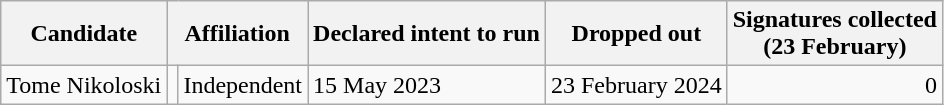<table class="wikitable">
<tr>
<th>Candidate</th>
<th colspan=2>Affiliation</th>
<th>Declared intent to run</th>
<th>Dropped out</th>
<th>Signatures collected<br>(23 February)</th>
</tr>
<tr>
<td>Tome Nikoloski</td>
<td bgcolor=></td>
<td>Independent</td>
<td>15 May 2023</td>
<td>23 February 2024</td>
<td align="right">0</td>
</tr>
</table>
